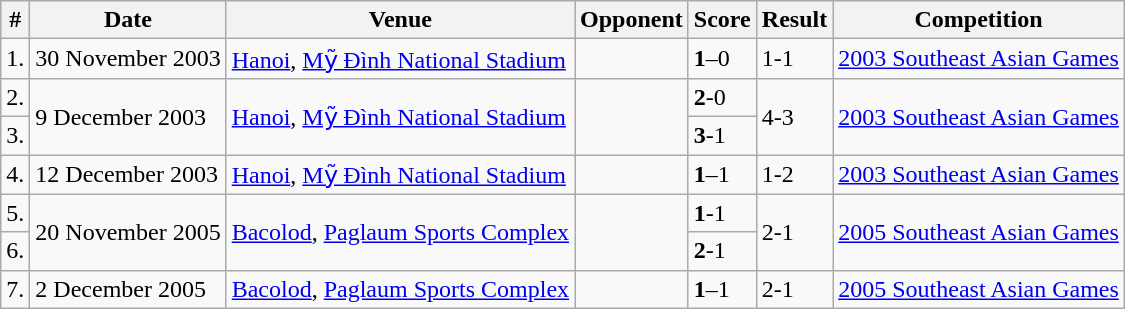<table class="wikitable collapsible collapsed">
<tr>
<th>#</th>
<th>Date</th>
<th>Venue</th>
<th>Opponent</th>
<th>Score</th>
<th>Result</th>
<th>Competition</th>
</tr>
<tr>
<td>1.</td>
<td>30 November 2003</td>
<td><a href='#'>Hanoi</a>, <a href='#'>Mỹ Đình National Stadium</a></td>
<td></td>
<td><strong>1</strong>–0</td>
<td>1-1</td>
<td><a href='#'>2003 Southeast Asian Games</a></td>
</tr>
<tr>
<td>2.</td>
<td rowspan="2">9 December 2003</td>
<td rowspan="2"><a href='#'>Hanoi</a>, <a href='#'>Mỹ Đình National Stadium</a></td>
<td rowspan="2"></td>
<td><strong>2</strong>-0</td>
<td rowspan="2">4-3</td>
<td rowspan="2"><a href='#'>2003 Southeast Asian Games</a></td>
</tr>
<tr>
<td>3.</td>
<td><strong>3</strong>-1</td>
</tr>
<tr>
<td>4.</td>
<td>12 December 2003</td>
<td><a href='#'>Hanoi</a>, <a href='#'>Mỹ Đình National Stadium</a></td>
<td></td>
<td><strong>1</strong>–1</td>
<td>1-2</td>
<td><a href='#'>2003 Southeast Asian Games</a></td>
</tr>
<tr>
<td>5.</td>
<td rowspan="2">20 November 2005</td>
<td rowspan="2"><a href='#'>Bacolod</a>, <a href='#'>Paglaum Sports Complex</a></td>
<td rowspan="2"></td>
<td><strong>1</strong>-1</td>
<td rowspan="2">2-1</td>
<td rowspan="2"><a href='#'>2005 Southeast Asian Games</a></td>
</tr>
<tr>
<td>6.</td>
<td><strong>2</strong>-1</td>
</tr>
<tr>
<td>7.</td>
<td>2 December 2005</td>
<td><a href='#'>Bacolod</a>, <a href='#'>Paglaum Sports Complex</a></td>
<td></td>
<td><strong>1</strong>–1</td>
<td>2-1</td>
<td><a href='#'>2005 Southeast Asian Games</a></td>
</tr>
</table>
